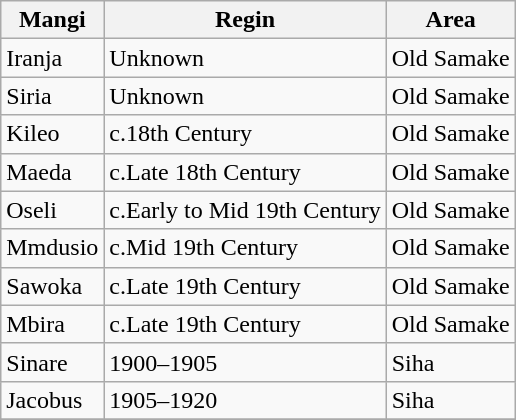<table class=wikitable style=height:1em;>
<tr>
<th>Mangi</th>
<th>Regin</th>
<th>Area</th>
</tr>
<tr>
<td>Iranja</td>
<td>Unknown</td>
<td>Old Samake</td>
</tr>
<tr>
<td>Siria</td>
<td>Unknown</td>
<td>Old Samake</td>
</tr>
<tr>
<td>Kileo</td>
<td>c.18th Century</td>
<td>Old Samake</td>
</tr>
<tr>
<td>Maeda</td>
<td>c.Late 18th Century</td>
<td>Old Samake</td>
</tr>
<tr>
<td>Oseli</td>
<td>c.Early to Mid 19th Century</td>
<td>Old Samake</td>
</tr>
<tr>
<td>Mmdusio</td>
<td>c.Mid 19th Century</td>
<td>Old Samake</td>
</tr>
<tr>
<td>Sawoka</td>
<td>c.Late 19th Century</td>
<td>Old Samake</td>
</tr>
<tr>
<td>Mbira</td>
<td>c.Late 19th Century</td>
<td>Old Samake</td>
</tr>
<tr>
<td>Sinare</td>
<td>1900–1905</td>
<td>Siha</td>
</tr>
<tr>
<td>Jacobus</td>
<td>1905–1920</td>
<td>Siha</td>
</tr>
<tr>
</tr>
</table>
